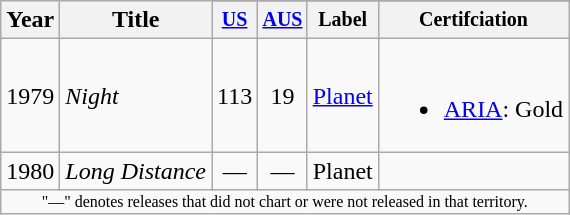<table class="wikitable" style="text-align:center;">
<tr>
<th rowspan="2">Year</th>
<th rowspan="2">Title</th>
</tr>
<tr style="font-size:smaller;">
<th><a href='#'>US</a><br></th>
<th><a href='#'>AUS</a><br></th>
<th>Label</th>
<th>Certifciation</th>
</tr>
<tr>
<td>1979</td>
<td style="text-align:left;"><em>Night</em></td>
<td>113</td>
<td>19</td>
<td><a href='#'>Planet</a></td>
<td><br><ul><li><a href='#'>ARIA</a>: Gold</li></ul></td>
</tr>
<tr>
<td>1980</td>
<td style="text-align:left;"><em>Long Distance</em></td>
<td>—</td>
<td>—</td>
<td>Planet</td>
<td></td>
</tr>
<tr>
<td colspan="17" style="text-align:center; font-size:8pt;">"—" denotes releases that did not chart or were not released in that territory.</td>
</tr>
</table>
